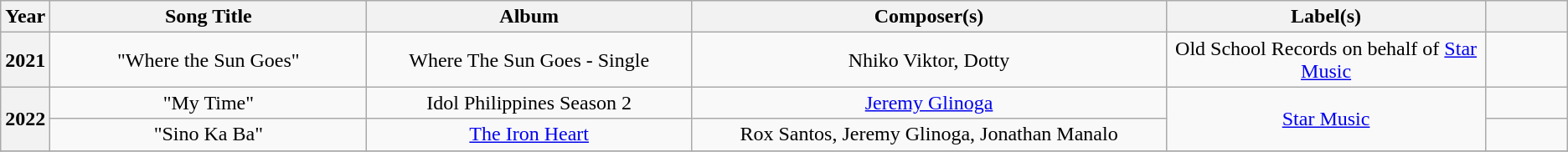<table class="wikitable plainrowheaders" style="text-align:center;">
<tr>
<th scope="col" rowspan="1" style="width:1em;">Year</th>
<th scope="col" rowspan="1" style="width:20em;">Song Title</th>
<th scope="col" rowspan="1" style="width:20em;">Album</th>
<th scope="col" rowspan="1" style="width:30em;">Composer(s)</th>
<th scope="col" rowspan="1" style="width:20em;">Label(s)</th>
<th scope="col" rowspan="1" style="width:5em;"></th>
</tr>
<tr>
<th rowspan="1">2021</th>
<td scope="row">"Where the Sun Goes" <br> </td>
<td>Where The Sun Goes - Single</td>
<td>Nhiko Viktor, Dotty</td>
<td>Old School Records on behalf of <a href='#'>Star Music</a></td>
<td></td>
</tr>
<tr>
<th rowspan="2">2022</th>
<td scope="row">"My Time"</td>
<td>Idol Philippines Season 2</td>
<td><a href='#'>Jeremy Glinoga</a></td>
<td rowspan="2"><a href='#'>Star Music</a></td>
<td></td>
</tr>
<tr>
<td>"Sino Ka Ba"</td>
<td><a href='#'>The Iron Heart</a></td>
<td>Rox Santos, Jeremy Glinoga, Jonathan Manalo</td>
<td></td>
</tr>
<tr>
</tr>
</table>
